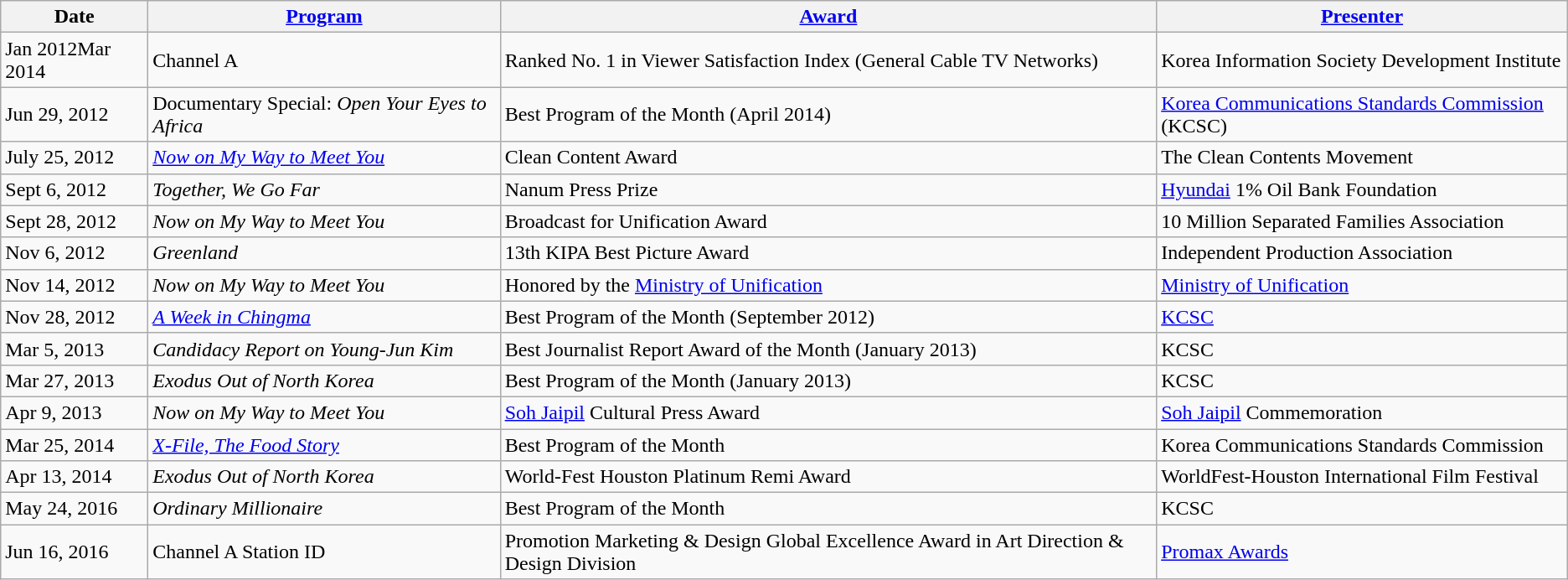<table class="wikitable">
<tr>
<th>Date</th>
<th><a href='#'>Program</a></th>
<th><a href='#'>Award</a></th>
<th><a href='#'>Presenter</a></th>
</tr>
<tr>
<td>Jan 2012Mar 2014</td>
<td>Channel A</td>
<td>Ranked No. 1 in Viewer Satisfaction Index (General Cable TV Networks)</td>
<td>Korea Information Society Development Institute</td>
</tr>
<tr>
<td>Jun 29, 2012</td>
<td>Documentary Special: <em>Open Your Eyes to Africa</em></td>
<td>Best Program of the Month (April 2014)</td>
<td><a href='#'>Korea Communications Standards Commission</a> (KCSC)</td>
</tr>
<tr>
<td>July 25, 2012</td>
<td><em><a href='#'>Now on My Way to Meet You</a></em></td>
<td>Clean Content Award</td>
<td>The Clean Contents Movement</td>
</tr>
<tr>
<td>Sept 6, 2012</td>
<td><em>Together, We Go Far</em></td>
<td>Nanum Press Prize</td>
<td><a href='#'>Hyundai</a> 1% Oil Bank Foundation</td>
</tr>
<tr>
<td>Sept 28, 2012</td>
<td><em>Now on My Way to Meet You</em></td>
<td>Broadcast for Unification Award</td>
<td>10 Million Separated Families Association</td>
</tr>
<tr>
<td>Nov 6, 2012</td>
<td><em>Greenland</em></td>
<td>13th KIPA Best Picture Award</td>
<td>Independent Production Association</td>
</tr>
<tr>
<td>Nov 14, 2012</td>
<td><em>Now on My Way to Meet You</em></td>
<td>Honored by the <a href='#'>Ministry of Unification</a></td>
<td><a href='#'>Ministry of Unification</a></td>
</tr>
<tr>
<td>Nov 28, 2012</td>
<td><em><a href='#'>A Week in Chingma</a></em></td>
<td>Best Program of the Month (September 2012)</td>
<td><a href='#'>KCSC</a></td>
</tr>
<tr>
<td>Mar 5, 2013</td>
<td><em>Candidacy Report on Young-Jun Kim</em></td>
<td>Best Journalist Report Award of the Month (January 2013)</td>
<td>KCSC</td>
</tr>
<tr>
<td>Mar 27, 2013</td>
<td><em>Exodus Out of North Korea</em></td>
<td>Best Program of the Month (January 2013)</td>
<td>KCSC</td>
</tr>
<tr>
<td>Apr 9, 2013</td>
<td><em> Now on My Way to Meet You</em></td>
<td><a href='#'>Soh Jaipil</a> Cultural Press Award</td>
<td><a href='#'>Soh Jaipil</a> Commemoration</td>
</tr>
<tr>
<td>Mar 25, 2014</td>
<td><em><a href='#'>X-File, The Food Story</a></em></td>
<td>Best Program of the Month</td>
<td>Korea Communications Standards Commission</td>
</tr>
<tr>
<td>Apr 13, 2014</td>
<td><em>Exodus Out of North Korea</em></td>
<td>World-Fest Houston Platinum Remi Award</td>
<td>WorldFest-Houston International Film Festival</td>
</tr>
<tr>
<td>May 24, 2016</td>
<td><em>Ordinary Millionaire</em></td>
<td>Best Program of the Month</td>
<td>KCSC</td>
</tr>
<tr>
<td>Jun 16, 2016</td>
<td>Channel A Station ID</td>
<td>Promotion Marketing & Design Global Excellence Award in Art Direction & Design Division</td>
<td><a href='#'>Promax Awards</a></td>
</tr>
</table>
